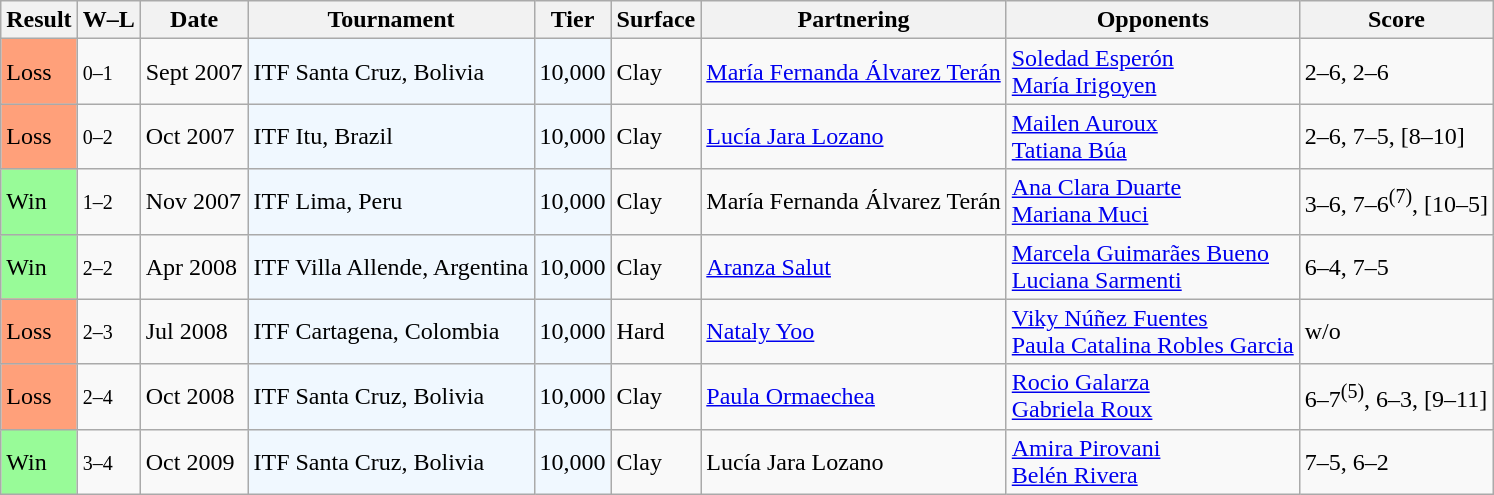<table class="sortable wikitable">
<tr>
<th>Result</th>
<th class="unsortable">W–L</th>
<th>Date</th>
<th>Tournament</th>
<th>Tier</th>
<th>Surface</th>
<th>Partnering</th>
<th>Opponents</th>
<th class="unsortable">Score</th>
</tr>
<tr>
<td style="background:#ffa07a;">Loss</td>
<td><small>0–1</small></td>
<td>Sept 2007</td>
<td style="background:#f0f8ff;">ITF Santa Cruz, Bolivia</td>
<td style="background:#f0f8ff;">10,000</td>
<td>Clay</td>
<td> <a href='#'>María Fernanda Álvarez Terán</a></td>
<td> <a href='#'>Soledad Esperón</a> <br>  <a href='#'>María Irigoyen</a></td>
<td>2–6, 2–6</td>
</tr>
<tr>
<td style="background:#ffa07a;">Loss</td>
<td><small>0–2</small></td>
<td>Oct 2007</td>
<td style="background:#f0f8ff;">ITF Itu, Brazil</td>
<td style="background:#f0f8ff;">10,000</td>
<td>Clay</td>
<td> <a href='#'>Lucía Jara Lozano</a></td>
<td> <a href='#'>Mailen Auroux</a> <br>  <a href='#'>Tatiana Búa</a></td>
<td>2–6, 7–5, [8–10]</td>
</tr>
<tr>
<td style="background:#98fb98;">Win</td>
<td><small>1–2</small></td>
<td>Nov 2007</td>
<td style="background:#f0f8ff;">ITF Lima, Peru</td>
<td style="background:#f0f8ff;">10,000</td>
<td>Clay</td>
<td> María Fernanda Álvarez Terán</td>
<td> <a href='#'>Ana Clara Duarte</a> <br>  <a href='#'>Mariana Muci</a></td>
<td>3–6, 7–6<sup>(7)</sup>, [10–5]</td>
</tr>
<tr>
<td style="background:#98fb98;">Win</td>
<td><small>2–2</small></td>
<td>Apr 2008</td>
<td style="background:#f0f8ff;">ITF Villa Allende, Argentina</td>
<td style="background:#f0f8ff;">10,000</td>
<td>Clay</td>
<td> <a href='#'>Aranza Salut</a></td>
<td> <a href='#'>Marcela Guimarães Bueno</a> <br>  <a href='#'>Luciana Sarmenti</a></td>
<td>6–4, 7–5</td>
</tr>
<tr>
<td style="background:#ffa07a;">Loss</td>
<td><small>2–3</small></td>
<td>Jul 2008</td>
<td style="background:#f0f8ff;">ITF Cartagena, Colombia</td>
<td style="background:#f0f8ff;">10,000</td>
<td>Hard</td>
<td> <a href='#'>Nataly Yoo</a></td>
<td> <a href='#'>Viky Núñez Fuentes</a> <br>  <a href='#'>Paula Catalina Robles Garcia</a></td>
<td>w/o</td>
</tr>
<tr>
<td style="background:#ffa07a;">Loss</td>
<td><small>2–4</small></td>
<td>Oct 2008</td>
<td style="background:#f0f8ff;">ITF Santa Cruz, Bolivia</td>
<td style="background:#f0f8ff;">10,000</td>
<td>Clay</td>
<td> <a href='#'>Paula Ormaechea</a></td>
<td> <a href='#'>Rocio Galarza</a> <br>  <a href='#'>Gabriela Roux</a></td>
<td>6–7<sup>(5)</sup>, 6–3, [9–11]</td>
</tr>
<tr>
<td style="background:#98fb98;">Win</td>
<td><small>3–4</small></td>
<td>Oct 2009</td>
<td style="background:#f0f8ff;">ITF Santa Cruz, Bolivia</td>
<td style="background:#f0f8ff;">10,000</td>
<td>Clay</td>
<td> Lucía Jara Lozano</td>
<td> <a href='#'>Amira Pirovani</a> <br>  <a href='#'>Belén Rivera</a></td>
<td>7–5, 6–2</td>
</tr>
</table>
